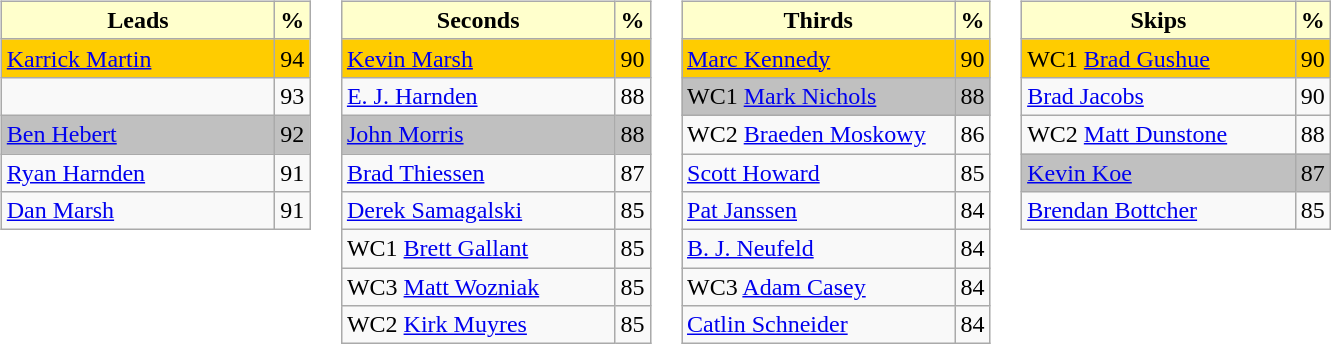<table>
<tr>
<td valign=top><br><table class="wikitable">
<tr>
<th style="background:#ffc; width:175px;">Leads</th>
<th style="background:#ffc;">%</th>
</tr>
<tr bgcolor=#FFCC00>
<td> <a href='#'>Karrick Martin</a></td>
<td>94</td>
</tr>
<tr>
<td></td>
<td>93</td>
</tr>
<tr bgcolor=#C0C0C0>
<td> <a href='#'>Ben Hebert</a></td>
<td>92</td>
</tr>
<tr>
<td> <a href='#'>Ryan Harnden</a></td>
<td>91</td>
</tr>
<tr>
<td> <a href='#'>Dan Marsh</a></td>
<td>91</td>
</tr>
</table>
</td>
<td valign=top><br><table class="wikitable">
<tr>
<th style="background:#ffc; width:175px;">Seconds</th>
<th style="background:#ffc;">%</th>
</tr>
<tr bgcolor=#FFCC00>
<td> <a href='#'>Kevin Marsh</a></td>
<td>90</td>
</tr>
<tr>
<td> <a href='#'>E. J. Harnden</a></td>
<td>88</td>
</tr>
<tr bgcolor=#C0C0C0>
<td> <a href='#'>John Morris</a></td>
<td>88</td>
</tr>
<tr>
<td> <a href='#'>Brad Thiessen</a></td>
<td>87</td>
</tr>
<tr>
<td> <a href='#'>Derek Samagalski</a></td>
<td>85</td>
</tr>
<tr>
<td>WC1 <a href='#'>Brett Gallant</a></td>
<td>85</td>
</tr>
<tr>
<td>WC3 <a href='#'>Matt Wozniak</a></td>
<td>85</td>
</tr>
<tr>
<td>WC2 <a href='#'>Kirk Muyres</a></td>
<td>85</td>
</tr>
</table>
</td>
<td valign=top><br><table class="wikitable">
<tr>
<th style="background:#ffc; width:175px;">Thirds</th>
<th style="background:#ffc;">%</th>
</tr>
<tr bgcolor=#FFCC00>
<td> <a href='#'>Marc Kennedy</a></td>
<td>90</td>
</tr>
<tr bgcolor=#C0C0C0>
<td>WC1 <a href='#'>Mark Nichols</a></td>
<td>88</td>
</tr>
<tr>
<td>WC2 <a href='#'>Braeden Moskowy</a></td>
<td>86</td>
</tr>
<tr>
<td> <a href='#'>Scott Howard</a></td>
<td>85</td>
</tr>
<tr>
<td> <a href='#'>Pat Janssen</a></td>
<td>84</td>
</tr>
<tr>
<td> <a href='#'>B. J. Neufeld</a></td>
<td>84</td>
</tr>
<tr>
<td>WC3 <a href='#'>Adam Casey</a></td>
<td>84</td>
</tr>
<tr>
<td> <a href='#'>Catlin Schneider</a></td>
<td>84</td>
</tr>
</table>
</td>
<td valign=top><br><table class="wikitable">
<tr>
<th style="background:#ffc; width:175px;">Skips</th>
<th style="background:#ffc;">%</th>
</tr>
<tr bgcolor=#FFCC00>
<td>WC1 <a href='#'>Brad Gushue</a></td>
<td>90</td>
</tr>
<tr>
<td> <a href='#'>Brad Jacobs</a></td>
<td>90</td>
</tr>
<tr>
<td>WC2 <a href='#'>Matt Dunstone</a></td>
<td>88</td>
</tr>
<tr bgcolor=#C0C0C0>
<td> <a href='#'>Kevin Koe</a></td>
<td>87</td>
</tr>
<tr>
<td> <a href='#'>Brendan Bottcher</a></td>
<td>85</td>
</tr>
</table>
</td>
</tr>
</table>
